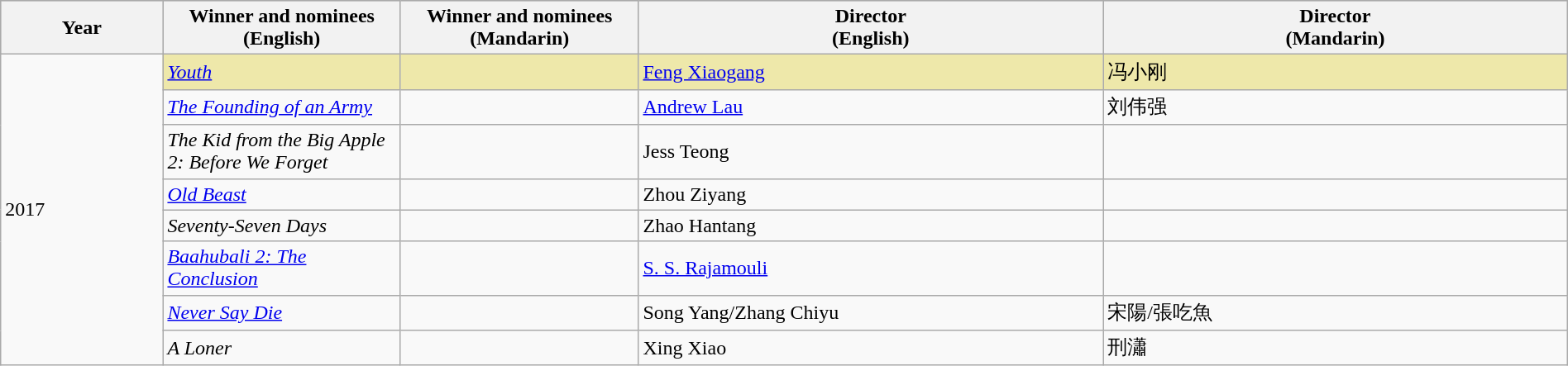<table class="wikitable" style="width:100%;">
<tr style="background:#bebebe">
<th width="100"><strong>Year</strong></th>
<th width="150"><strong>Winner and nominees<br>(English)</strong></th>
<th width="150"><strong>Winner and nominees<br>(Mandarin)</strong></th>
<th width="300"><strong>Director<br>(English)</strong></th>
<th width="300"><strong>Director<br>(Mandarin)</strong></th>
</tr>
<tr>
<td rowspan="8">2017</td>
<td style="background:#EEE8AA;"><em><a href='#'>Youth</a></em></td>
<td style="background:#EEE8AA;"></td>
<td style="background:#EEE8AA;"><a href='#'>Feng Xiaogang</a></td>
<td style="background:#EEE8AA;">冯小刚</td>
</tr>
<tr>
<td><em><a href='#'>The Founding of an Army</a></em></td>
<td></td>
<td><a href='#'>Andrew Lau</a></td>
<td>刘伟强</td>
</tr>
<tr>
<td><em>The Kid from the Big Apple 2: Before We Forget </em></td>
<td></td>
<td>Jess Teong</td>
<td></td>
</tr>
<tr>
<td><em><a href='#'>Old Beast</a></em></td>
<td></td>
<td>Zhou Ziyang</td>
<td></td>
</tr>
<tr>
<td><em>Seventy-Seven Days</em></td>
<td></td>
<td>Zhao Hantang</td>
<td></td>
</tr>
<tr>
<td><em><a href='#'>Baahubali 2: The Conclusion</a></em></td>
<td></td>
<td><a href='#'>S. S. Rajamouli</a></td>
<td></td>
</tr>
<tr>
<td><em><a href='#'>Never Say Die</a></em></td>
<td></td>
<td>Song Yang/Zhang Chiyu</td>
<td>宋陽/張吃魚</td>
</tr>
<tr>
<td><em>A Loner</em></td>
<td></td>
<td>Xing Xiao</td>
<td>刑瀟</td>
</tr>
</table>
